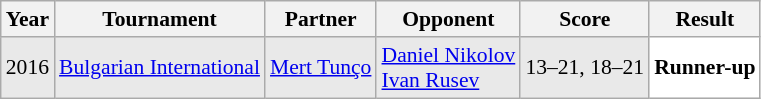<table class="sortable wikitable" style="font-size: 90%;">
<tr>
<th>Year</th>
<th>Tournament</th>
<th>Partner</th>
<th>Opponent</th>
<th>Score</th>
<th>Result</th>
</tr>
<tr style="background:#E9E9E9">
<td align="center">2016</td>
<td align="left"><a href='#'>Bulgarian International</a></td>
<td align="left"> <a href='#'>Mert Tunço</a></td>
<td align="left"> <a href='#'>Daniel Nikolov</a><br> <a href='#'>Ivan Rusev</a></td>
<td align="left">13–21, 18–21</td>
<td style="text-align:left; background:white"> <strong>Runner-up</strong></td>
</tr>
</table>
